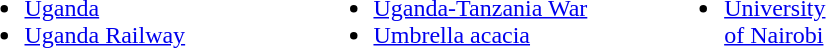<table width="580">
<tr>
<td width="45%"><br><ul><li><a href='#'>Uganda</a></li><li><a href='#'>Uganda Railway</a></li></ul></td>
<td width="45%"><br><ul><li><a href='#'>Uganda-Tanzania War</a></li><li><a href='#'>Umbrella acacia</a></li></ul></td>
<td width="45%"><br><ul><li><a href='#'>University of Nairobi</a></li></ul></td>
</tr>
</table>
